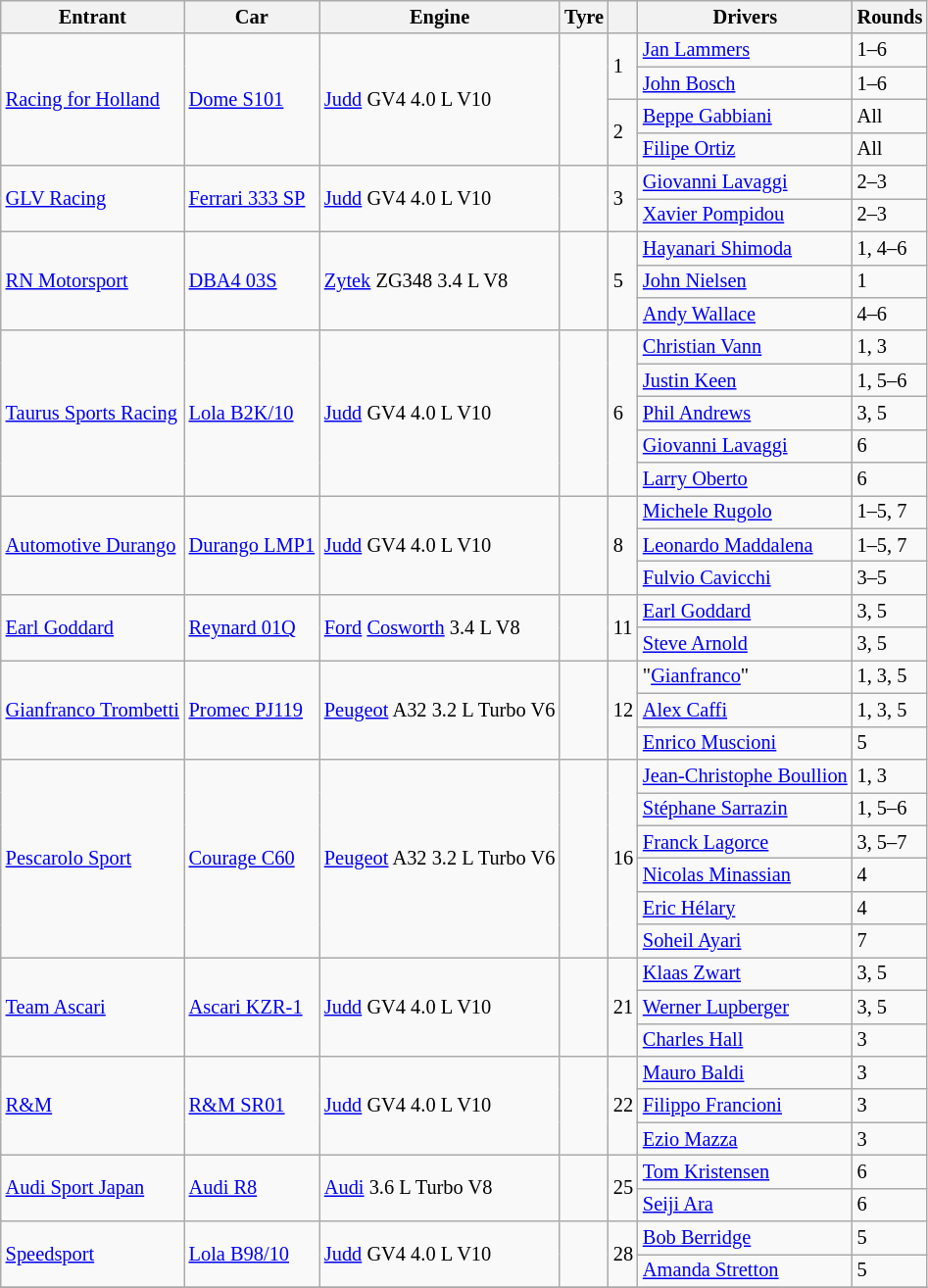<table class="wikitable" style="font-size: 85%">
<tr>
<th>Entrant</th>
<th>Car</th>
<th>Engine</th>
<th>Tyre</th>
<th></th>
<th>Drivers</th>
<th>Rounds</th>
</tr>
<tr>
<td rowspan=4> <a href='#'>Racing for Holland</a></td>
<td rowspan=4><a href='#'>Dome S101</a></td>
<td rowspan=4><a href='#'>Judd</a> GV4 4.0 L V10</td>
<td rowspan=4><br></td>
<td rowspan=2>1</td>
<td> <a href='#'>Jan Lammers</a></td>
<td>1–6</td>
</tr>
<tr>
<td> <a href='#'>John Bosch</a></td>
<td>1–6</td>
</tr>
<tr>
<td rowspan=2>2</td>
<td> <a href='#'>Beppe Gabbiani</a></td>
<td>All</td>
</tr>
<tr>
<td> <a href='#'>Filipe Ortiz</a></td>
<td>All</td>
</tr>
<tr>
<td rowspan=2> <a href='#'>GLV Racing</a></td>
<td rowspan=2><a href='#'>Ferrari 333 SP</a></td>
<td rowspan=2><a href='#'>Judd</a> GV4 4.0 L V10</td>
<td rowspan=2></td>
<td rowspan=2>3</td>
<td> <a href='#'>Giovanni Lavaggi</a></td>
<td>2–3</td>
</tr>
<tr>
<td> <a href='#'>Xavier Pompidou</a></td>
<td>2–3</td>
</tr>
<tr>
<td rowspan=3> <a href='#'>RN Motorsport</a></td>
<td rowspan=3><a href='#'>DBA4 03S</a></td>
<td rowspan=3><a href='#'>Zytek</a> ZG348 3.4 L V8</td>
<td rowspan=3></td>
<td rowspan=3>5</td>
<td> <a href='#'>Hayanari Shimoda</a></td>
<td>1, 4–6</td>
</tr>
<tr>
<td> <a href='#'>John Nielsen</a></td>
<td>1</td>
</tr>
<tr>
<td> <a href='#'>Andy Wallace</a></td>
<td>4–6</td>
</tr>
<tr>
<td rowspan=5> <a href='#'>Taurus Sports Racing</a></td>
<td rowspan=5><a href='#'>Lola B2K/10</a></td>
<td rowspan=5><a href='#'>Judd</a> GV4 4.0 L V10</td>
<td rowspan=5></td>
<td rowspan=5>6</td>
<td> <a href='#'>Christian Vann</a></td>
<td>1, 3</td>
</tr>
<tr>
<td> <a href='#'>Justin Keen</a></td>
<td>1, 5–6</td>
</tr>
<tr>
<td> <a href='#'>Phil Andrews</a></td>
<td>3, 5</td>
</tr>
<tr>
<td> <a href='#'>Giovanni Lavaggi</a></td>
<td>6</td>
</tr>
<tr>
<td> <a href='#'>Larry Oberto</a></td>
<td>6</td>
</tr>
<tr>
<td rowspan=3> <a href='#'>Automotive Durango</a></td>
<td rowspan=3><a href='#'>Durango LMP1</a></td>
<td rowspan=3><a href='#'>Judd</a> GV4 4.0 L V10</td>
<td rowspan=3></td>
<td rowspan=3>8</td>
<td> <a href='#'>Michele Rugolo</a></td>
<td>1–5, 7</td>
</tr>
<tr>
<td> <a href='#'>Leonardo Maddalena</a></td>
<td>1–5, 7</td>
</tr>
<tr>
<td> <a href='#'>Fulvio Cavicchi</a></td>
<td>3–5</td>
</tr>
<tr>
<td rowspan=2> <a href='#'>Earl Goddard</a></td>
<td rowspan=2><a href='#'>Reynard 01Q</a></td>
<td rowspan=2><a href='#'>Ford</a> <a href='#'>Cosworth</a> 3.4 L V8</td>
<td rowspan=2></td>
<td rowspan=2>11</td>
<td> <a href='#'>Earl Goddard</a></td>
<td>3, 5</td>
</tr>
<tr>
<td> <a href='#'>Steve Arnold</a></td>
<td>3, 5</td>
</tr>
<tr>
<td rowspan=3> <a href='#'>Gianfranco Trombetti</a></td>
<td rowspan=3><a href='#'>Promec PJ119</a></td>
<td rowspan=3><a href='#'>Peugeot</a> A32 3.2 L Turbo V6</td>
<td rowspan=3></td>
<td rowspan=3>12</td>
<td> "<a href='#'>Gianfranco</a>"</td>
<td>1, 3, 5</td>
</tr>
<tr>
<td> <a href='#'>Alex Caffi</a></td>
<td>1, 3, 5</td>
</tr>
<tr>
<td> <a href='#'>Enrico Muscioni</a></td>
<td>5</td>
</tr>
<tr>
<td rowspan=6> <a href='#'>Pescarolo Sport</a></td>
<td rowspan=6><a href='#'>Courage C60</a></td>
<td rowspan=6><a href='#'>Peugeot</a> A32 3.2 L Turbo V6</td>
<td rowspan=6><br></td>
<td rowspan=6>16</td>
<td> <a href='#'>Jean-Christophe Boullion</a></td>
<td>1, 3</td>
</tr>
<tr>
<td> <a href='#'>Stéphane Sarrazin</a></td>
<td>1, 5–6</td>
</tr>
<tr>
<td> <a href='#'>Franck Lagorce</a></td>
<td>3, 5–7</td>
</tr>
<tr>
<td> <a href='#'>Nicolas Minassian</a></td>
<td>4</td>
</tr>
<tr>
<td> <a href='#'>Eric Hélary</a></td>
<td>4</td>
</tr>
<tr>
<td> <a href='#'>Soheil Ayari</a></td>
<td>7</td>
</tr>
<tr>
<td rowspan=3> <a href='#'>Team Ascari</a></td>
<td rowspan=3><a href='#'>Ascari KZR-1</a></td>
<td rowspan=3><a href='#'>Judd</a> GV4 4.0 L V10</td>
<td rowspan=3></td>
<td rowspan=3>21</td>
<td> <a href='#'>Klaas Zwart</a></td>
<td>3, 5</td>
</tr>
<tr>
<td> <a href='#'>Werner Lupberger</a></td>
<td>3, 5</td>
</tr>
<tr>
<td> <a href='#'>Charles Hall</a></td>
<td>3</td>
</tr>
<tr>
<td rowspan=3> <a href='#'>R&M</a></td>
<td rowspan=3><a href='#'>R&M SR01</a></td>
<td rowspan=3><a href='#'>Judd</a> GV4 4.0 L V10</td>
<td rowspan=3></td>
<td rowspan=3>22</td>
<td> <a href='#'>Mauro Baldi</a></td>
<td>3</td>
</tr>
<tr>
<td> <a href='#'>Filippo Francioni</a></td>
<td>3</td>
</tr>
<tr>
<td> <a href='#'>Ezio Mazza</a></td>
<td>3</td>
</tr>
<tr>
<td rowspan=2> <a href='#'>Audi Sport Japan</a></td>
<td rowspan=2><a href='#'>Audi R8</a></td>
<td rowspan=2><a href='#'>Audi</a> 3.6 L Turbo V8</td>
<td rowspan=2></td>
<td rowspan=2>25</td>
<td> <a href='#'>Tom Kristensen</a></td>
<td>6</td>
</tr>
<tr>
<td> <a href='#'>Seiji Ara</a></td>
<td>6</td>
</tr>
<tr>
<td rowspan=2> <a href='#'>Speedsport</a></td>
<td rowspan=2><a href='#'>Lola B98/10</a></td>
<td rowspan=2><a href='#'>Judd</a> GV4 4.0 L V10</td>
<td rowspan=2></td>
<td rowspan=2>28</td>
<td> <a href='#'>Bob Berridge</a></td>
<td>5</td>
</tr>
<tr>
<td> <a href='#'>Amanda Stretton</a></td>
<td>5</td>
</tr>
<tr>
</tr>
</table>
